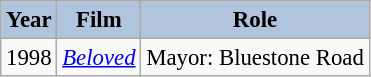<table class="wikitable" style="font-size:95%;">
<tr>
<th style="background:#B0C4DE;">Year</th>
<th style="background:#B0C4DE;">Film</th>
<th style="background:#B0C4DE;">Role</th>
</tr>
<tr>
<td>1998</td>
<td><em><a href='#'>Beloved</a></em></td>
<td>Mayor: Bluestone Road</td>
</tr>
</table>
